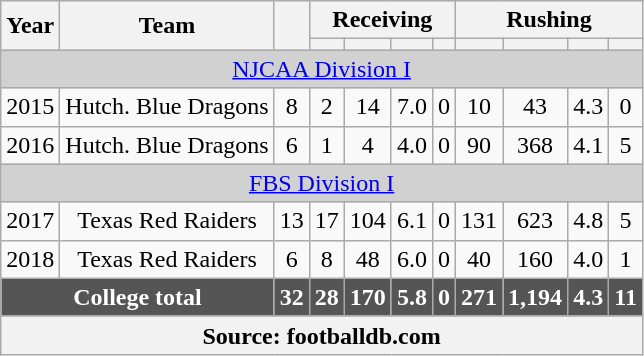<table class="wikitable" style="text-align: center;">
<tr>
<th rowspan="2">Year</th>
<th rowspan="2">Team</th>
<th rowspan="2"></th>
<th colspan="4">Receiving</th>
<th colspan="4">Rushing</th>
</tr>
<tr>
<th></th>
<th></th>
<th></th>
<th></th>
<th></th>
<th></th>
<th></th>
<th></th>
</tr>
<tr>
<td colspan="15" style="background-color:#D1D1D1"><a href='#'>NJCAA Division I</a></td>
</tr>
<tr>
<td>2015</td>
<td>Hutch. Blue Dragons</td>
<td>8</td>
<td>2</td>
<td>14</td>
<td>7.0</td>
<td>0</td>
<td>10</td>
<td>43</td>
<td>4.3</td>
<td>0</td>
</tr>
<tr>
<td>2016</td>
<td>Hutch. Blue Dragons</td>
<td>6</td>
<td>1</td>
<td>4</td>
<td>4.0</td>
<td>0</td>
<td>90</td>
<td>368</td>
<td>4.1</td>
<td>5</td>
</tr>
<tr>
<td colspan="15" style="background-color:#D1D1D1"><a href='#'>FBS Division I</a></td>
</tr>
<tr>
<td>2017</td>
<td>Texas Red Raiders</td>
<td>13</td>
<td>17</td>
<td>104</td>
<td>6.1</td>
<td>0</td>
<td>131</td>
<td>623</td>
<td>4.8</td>
<td>5</td>
</tr>
<tr>
<td>2018</td>
<td>Texas Red Raiders</td>
<td>6</td>
<td>8</td>
<td>48</td>
<td>6.0</td>
<td>0</td>
<td>40</td>
<td>160</td>
<td>4.0</td>
<td>1</td>
</tr>
<tr style="background:#555555; font-weight:bold; color:white;">
<td colspan="2">College total</td>
<td>32</td>
<td>28</td>
<td>170</td>
<td>5.8</td>
<td>0</td>
<td>271</td>
<td>1,194</td>
<td>4.3</td>
<td>11</td>
</tr>
<tr>
<th colspan="15">Source: footballdb.com</th>
</tr>
</table>
